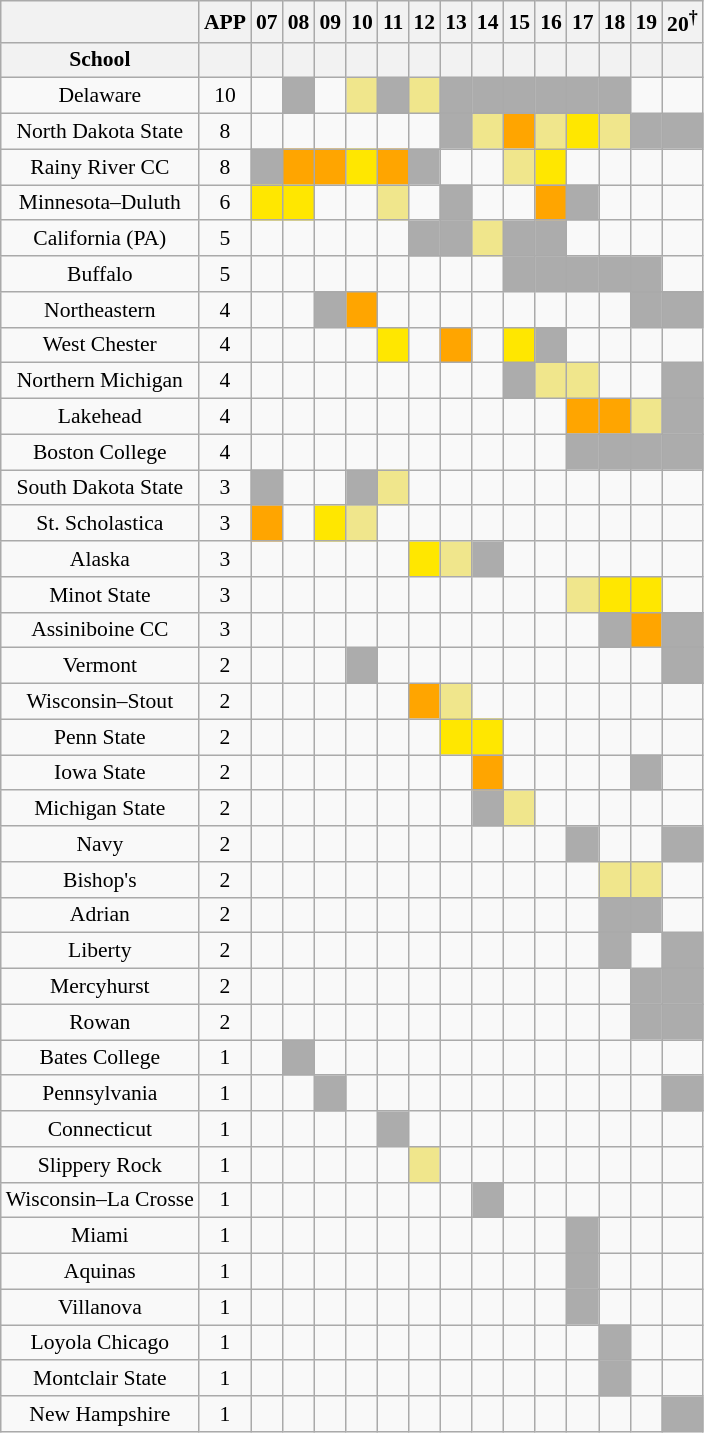<table class="wikitable sortable" style="font-size:90%; text-align: center;">
<tr>
<th></th>
<th>APP</th>
<th>07</th>
<th>08</th>
<th>09</th>
<th>10</th>
<th>11</th>
<th>12</th>
<th>13</th>
<th>14</th>
<th>15</th>
<th>16</th>
<th>17</th>
<th>18</th>
<th>19</th>
<th>20<sup>†</sup></th>
</tr>
<tr valign="bottom">
<th>School</th>
<th></th>
<th></th>
<th></th>
<th></th>
<th></th>
<th></th>
<th></th>
<th></th>
<th></th>
<th></th>
<th></th>
<th></th>
<th></th>
<th></th>
<th></th>
</tr>
<tr>
<td>Delaware</td>
<td>10</td>
<td></td>
<td style="background:#ACACAC"></td>
<td></td>
<td style="background:#F0E68C"></td>
<td style="background:#ACACAC"></td>
<td style="background:#F0E68C"></td>
<td style="background:#ACACAC"></td>
<td style="background:#ACACAC"></td>
<td style="background:#ACACAC"></td>
<td style="background:#ACACAC"></td>
<td style="background:#ACACAC"></td>
<td style="background:#ACACAC"></td>
<td></td>
<td></td>
</tr>
<tr>
<td>North Dakota State</td>
<td>8</td>
<td></td>
<td></td>
<td></td>
<td></td>
<td></td>
<td></td>
<td style="background:#ACACAC"></td>
<td style="background:#F0E68C"></td>
<td style="background:#FFA500"><strong></strong></td>
<td style="background:#F0E68C"></td>
<td style="background:#FFE700"></td>
<td style="background:#F0E68C"></td>
<td style="background:#ACACAC"></td>
<td style="background:#ACACAC"></td>
</tr>
<tr>
<td>Rainy River CC</td>
<td>8</td>
<td style="background:#ACACAC"></td>
<td style="background:#FFA500"><strong></strong></td>
<td style="background:#FFA500"><strong></strong></td>
<td style="background:#FFE700"></td>
<td style="background:#FFA500"><strong></strong></td>
<td style="background:#ACACAC"></td>
<td></td>
<td></td>
<td style="background:#F0E68C"></td>
<td style="background:#FFE700"></td>
<td></td>
<td></td>
<td></td>
<td></td>
</tr>
<tr>
<td>Minnesota–Duluth</td>
<td>6</td>
<td style="background:#FFE700"></td>
<td style="background:#FFE700"></td>
<td></td>
<td></td>
<td style="background:#F0E68C"></td>
<td></td>
<td style="background:#ACACAC"></td>
<td></td>
<td></td>
<td style="background:#FFA500"><strong></strong></td>
<td style="background:#ACACAC"></td>
<td></td>
<td></td>
<td></td>
</tr>
<tr>
<td>California (PA)</td>
<td>5</td>
<td></td>
<td></td>
<td></td>
<td></td>
<td></td>
<td style="background:#ACACAC"></td>
<td style="background:#ACACAC"></td>
<td style="background:#F0E68C"></td>
<td style="background:#ACACAC"></td>
<td style="background:#ACACAC"></td>
<td></td>
<td></td>
<td></td>
<td></td>
</tr>
<tr>
<td>Buffalo</td>
<td>5</td>
<td></td>
<td></td>
<td></td>
<td></td>
<td></td>
<td></td>
<td></td>
<td></td>
<td style="background:#ACACAC"></td>
<td style="background:#ACACAC"></td>
<td style="background:#ACACAC"></td>
<td style="background:#ACACAC"></td>
<td style="background:#ACACAC"></td>
<td></td>
</tr>
<tr>
<td>Northeastern</td>
<td>4</td>
<td></td>
<td></td>
<td style="background:#ACACAC"></td>
<td style="background:#FFA500"><strong></strong></td>
<td></td>
<td></td>
<td></td>
<td></td>
<td></td>
<td></td>
<td></td>
<td></td>
<td style="background:#ACACAC"></td>
<td style="background:#ACACAC"></td>
</tr>
<tr>
<td>West Chester</td>
<td>4</td>
<td></td>
<td></td>
<td></td>
<td></td>
<td style="background:#FFE700"></td>
<td></td>
<td style="background:#FFA500"><strong></strong></td>
<td></td>
<td style="background:#FFE700"></td>
<td style="background:#ACACAC"></td>
<td></td>
<td></td>
<td></td>
<td></td>
</tr>
<tr>
<td>Northern Michigan</td>
<td>4</td>
<td></td>
<td></td>
<td></td>
<td></td>
<td></td>
<td></td>
<td></td>
<td></td>
<td style="background:#ACACAC"></td>
<td style="background:#F0E68C"></td>
<td style="background:#F0E68C"></td>
<td></td>
<td></td>
<td style="background:#ACACAC"></td>
</tr>
<tr>
<td>Lakehead</td>
<td>4</td>
<td></td>
<td></td>
<td></td>
<td></td>
<td></td>
<td></td>
<td></td>
<td></td>
<td></td>
<td></td>
<td style="background:#FFA500"><strong></strong></td>
<td style="background:#FFA500"><strong></strong></td>
<td style="background:#F0E68C"></td>
<td style="background:#ACACAC"></td>
</tr>
<tr>
<td>Boston College</td>
<td>4</td>
<td></td>
<td></td>
<td></td>
<td></td>
<td></td>
<td></td>
<td></td>
<td></td>
<td></td>
<td></td>
<td style="background:#ACACAC"></td>
<td style="background:#ACACAC"></td>
<td style="background:#ACACAC"></td>
<td style="background:#ACACAC"></td>
</tr>
<tr>
<td>South Dakota State</td>
<td>3</td>
<td style="background:#ACACAC"></td>
<td></td>
<td></td>
<td style="background:#ACACAC"></td>
<td style="background:#F0E68C"></td>
<td></td>
<td></td>
<td></td>
<td></td>
<td></td>
<td></td>
<td></td>
<td></td>
<td></td>
</tr>
<tr>
<td>St. Scholastica</td>
<td>3</td>
<td style="background:#FFA500"><strong></strong></td>
<td></td>
<td style="background:#FFE700"></td>
<td style="background:#F0E68C"></td>
<td></td>
<td></td>
<td></td>
<td></td>
<td></td>
<td></td>
<td></td>
<td></td>
<td></td>
<td></td>
</tr>
<tr>
<td>Alaska</td>
<td>3</td>
<td></td>
<td></td>
<td></td>
<td></td>
<td></td>
<td style="background:#FFE700"></td>
<td style="background:#F0E68C"></td>
<td style="background:#ACACAC"></td>
<td></td>
<td></td>
<td></td>
<td></td>
<td></td>
<td></td>
</tr>
<tr>
<td>Minot State</td>
<td>3</td>
<td></td>
<td></td>
<td></td>
<td></td>
<td></td>
<td></td>
<td></td>
<td></td>
<td></td>
<td></td>
<td style="background:#F0E68C"></td>
<td style="background:#FFE700"></td>
<td style="background:#FFE700"></td>
<td></td>
</tr>
<tr>
<td>Assiniboine CC</td>
<td>3</td>
<td></td>
<td></td>
<td></td>
<td></td>
<td></td>
<td></td>
<td></td>
<td></td>
<td></td>
<td></td>
<td></td>
<td style="background:#ACACAC"></td>
<td style="background:#FFA500"><strong></strong></td>
<td style="background:#ACACAC"></td>
</tr>
<tr>
<td>Vermont</td>
<td>2</td>
<td></td>
<td></td>
<td></td>
<td style="background:#ACACAC"></td>
<td></td>
<td></td>
<td></td>
<td></td>
<td></td>
<td></td>
<td></td>
<td></td>
<td></td>
<td style="background:#ACACAC"></td>
</tr>
<tr>
<td>Wisconsin–Stout</td>
<td>2</td>
<td></td>
<td></td>
<td></td>
<td></td>
<td></td>
<td style="background:#FFA500"><strong></strong></td>
<td style="background:#F0E68C"></td>
<td></td>
<td></td>
<td></td>
<td></td>
<td></td>
<td></td>
<td></td>
</tr>
<tr>
<td>Penn State</td>
<td>2</td>
<td></td>
<td></td>
<td></td>
<td></td>
<td></td>
<td></td>
<td style="background:#FFE700"></td>
<td style="background:#FFE700"></td>
<td></td>
<td></td>
<td></td>
<td></td>
<td></td>
<td></td>
</tr>
<tr>
<td>Iowa State</td>
<td>2</td>
<td></td>
<td></td>
<td></td>
<td></td>
<td></td>
<td></td>
<td></td>
<td style="background:#FFA500"><strong></strong></td>
<td></td>
<td></td>
<td></td>
<td></td>
<td style="background:#ACACAC"></td>
<td></td>
</tr>
<tr>
<td>Michigan State</td>
<td>2</td>
<td></td>
<td></td>
<td></td>
<td></td>
<td></td>
<td></td>
<td></td>
<td style="background:#ACACAC"></td>
<td style="background:#F0E68C"></td>
<td></td>
<td></td>
<td></td>
<td></td>
<td></td>
</tr>
<tr>
<td>Navy</td>
<td>2</td>
<td></td>
<td></td>
<td></td>
<td></td>
<td></td>
<td></td>
<td></td>
<td></td>
<td></td>
<td></td>
<td style="background:#ACACAC"></td>
<td></td>
<td></td>
<td style="background:#ACACAC"></td>
</tr>
<tr>
<td>Bishop's</td>
<td>2</td>
<td></td>
<td></td>
<td></td>
<td></td>
<td></td>
<td></td>
<td></td>
<td></td>
<td></td>
<td></td>
<td></td>
<td style="background:#F0E68C"></td>
<td style="background:#F0E68C"></td>
<td></td>
</tr>
<tr>
<td>Adrian</td>
<td>2</td>
<td></td>
<td></td>
<td></td>
<td></td>
<td></td>
<td></td>
<td></td>
<td></td>
<td></td>
<td></td>
<td></td>
<td style="background:#ACACAC"></td>
<td style="background:#ACACAC"></td>
<td></td>
</tr>
<tr>
<td>Liberty</td>
<td>2</td>
<td></td>
<td></td>
<td></td>
<td></td>
<td></td>
<td></td>
<td></td>
<td></td>
<td></td>
<td></td>
<td></td>
<td style="background:#ACACAC"></td>
<td></td>
<td style="background:#ACACAC"></td>
</tr>
<tr>
<td>Mercyhurst</td>
<td>2</td>
<td></td>
<td></td>
<td></td>
<td></td>
<td></td>
<td></td>
<td></td>
<td></td>
<td></td>
<td></td>
<td></td>
<td></td>
<td style="background:#ACACAC"></td>
<td style="background:#ACACAC"></td>
</tr>
<tr>
<td>Rowan</td>
<td>2</td>
<td></td>
<td></td>
<td></td>
<td></td>
<td></td>
<td></td>
<td></td>
<td></td>
<td></td>
<td></td>
<td></td>
<td></td>
<td style="background:#ACACAC"></td>
<td style="background:#ACACAC"></td>
</tr>
<tr>
<td>Bates College</td>
<td>1</td>
<td></td>
<td style="background:#ACACAC"></td>
<td></td>
<td></td>
<td></td>
<td></td>
<td></td>
<td></td>
<td></td>
<td></td>
<td></td>
<td></td>
<td></td>
<td></td>
</tr>
<tr>
<td>Pennsylvania</td>
<td>1</td>
<td></td>
<td></td>
<td style="background:#ACACAC"></td>
<td></td>
<td></td>
<td></td>
<td></td>
<td></td>
<td></td>
<td></td>
<td></td>
<td></td>
<td></td>
<td style="background:#ACACAC"></td>
</tr>
<tr>
<td>Connecticut</td>
<td>1</td>
<td></td>
<td></td>
<td></td>
<td></td>
<td style="background:#ACACAC"></td>
<td></td>
<td></td>
<td></td>
<td></td>
<td></td>
<td></td>
<td></td>
<td></td>
<td></td>
</tr>
<tr>
<td>Slippery Rock</td>
<td>1</td>
<td></td>
<td></td>
<td></td>
<td></td>
<td></td>
<td style="background:#F0E68C"></td>
<td></td>
<td></td>
<td></td>
<td></td>
<td></td>
<td></td>
<td></td>
<td></td>
</tr>
<tr>
<td>Wisconsin–La Crosse</td>
<td>1</td>
<td></td>
<td></td>
<td></td>
<td></td>
<td></td>
<td></td>
<td></td>
<td style="background:#ACACAC"></td>
<td></td>
<td></td>
<td></td>
<td></td>
<td></td>
<td></td>
</tr>
<tr>
<td>Miami</td>
<td>1</td>
<td></td>
<td></td>
<td></td>
<td></td>
<td></td>
<td></td>
<td></td>
<td></td>
<td></td>
<td></td>
<td style="background:#ACACAC"></td>
<td></td>
<td></td>
<td></td>
</tr>
<tr>
<td>Aquinas</td>
<td>1</td>
<td></td>
<td></td>
<td></td>
<td></td>
<td></td>
<td></td>
<td></td>
<td></td>
<td></td>
<td></td>
<td style="background:#ACACAC"></td>
<td></td>
<td></td>
<td></td>
</tr>
<tr>
<td>Villanova</td>
<td>1</td>
<td></td>
<td></td>
<td></td>
<td></td>
<td></td>
<td></td>
<td></td>
<td></td>
<td></td>
<td></td>
<td style="background:#ACACAC"></td>
<td></td>
<td></td>
<td></td>
</tr>
<tr>
<td>Loyola Chicago</td>
<td>1</td>
<td></td>
<td></td>
<td></td>
<td></td>
<td></td>
<td></td>
<td></td>
<td></td>
<td></td>
<td></td>
<td></td>
<td style="background:#ACACAC"></td>
<td></td>
<td></td>
</tr>
<tr>
<td>Montclair State</td>
<td>1</td>
<td></td>
<td></td>
<td></td>
<td></td>
<td></td>
<td></td>
<td></td>
<td></td>
<td></td>
<td></td>
<td></td>
<td style="background:#ACACAC"></td>
<td></td>
<td></td>
</tr>
<tr>
<td>New Hampshire</td>
<td>1</td>
<td></td>
<td></td>
<td></td>
<td></td>
<td></td>
<td></td>
<td></td>
<td></td>
<td></td>
<td></td>
<td></td>
<td></td>
<td></td>
<td style="background:#ACACAC"></td>
</tr>
</table>
